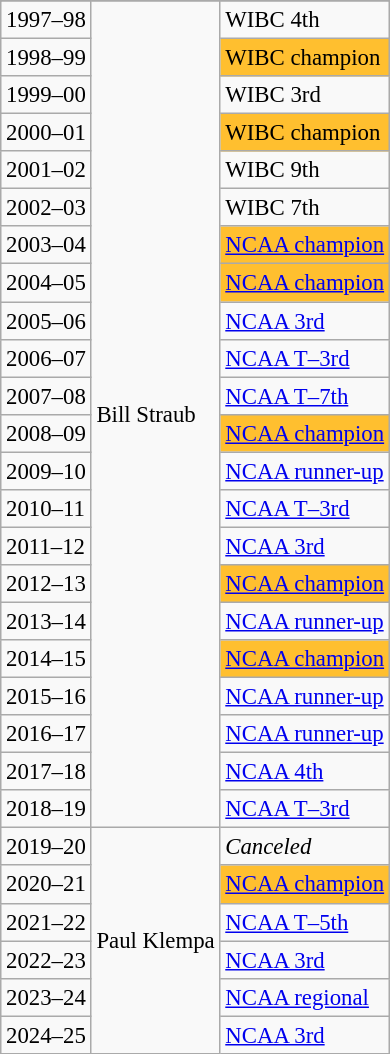<table class=wikitable style="font-size: 95%">
<tr>
</tr>
<tr>
</tr>
<tr>
<td>1997–98</td>
<td rowspan=22>Bill Straub</td>
<td>WIBC 4th</td>
</tr>
<tr>
<td>1998–99</td>
<td bgcolor=ffbf2f>WIBC champion</td>
</tr>
<tr>
<td>1999–00</td>
<td>WIBC 3rd</td>
</tr>
<tr>
<td>2000–01</td>
<td bgcolor=ffbf2f>WIBC champion</td>
</tr>
<tr>
<td>2001–02</td>
<td>WIBC 9th</td>
</tr>
<tr>
<td>2002–03</td>
<td>WIBC 7th</td>
</tr>
<tr>
<td>2003–04</td>
<td bgcolor=ffbf2f><a href='#'>NCAA champion</a></td>
</tr>
<tr>
<td>2004–05</td>
<td bgcolor=ffbf2f><a href='#'>NCAA champion</a></td>
</tr>
<tr>
<td>2005–06</td>
<td><a href='#'>NCAA 3rd</a></td>
</tr>
<tr>
<td>2006–07</td>
<td><a href='#'>NCAA T–3rd</a></td>
</tr>
<tr>
<td>2007–08</td>
<td><a href='#'>NCAA T–7th</a></td>
</tr>
<tr>
<td>2008–09</td>
<td bgcolor=ffbf2f><a href='#'>NCAA champion</a></td>
</tr>
<tr>
<td>2009–10</td>
<td><a href='#'>NCAA runner-up</a></td>
</tr>
<tr>
<td>2010–11</td>
<td><a href='#'>NCAA T–3rd</a></td>
</tr>
<tr>
<td>2011–12</td>
<td><a href='#'>NCAA 3rd</a></td>
</tr>
<tr>
<td>2012–13</td>
<td bgcolor=ffbf2f><a href='#'>NCAA champion</a></td>
</tr>
<tr>
<td>2013–14</td>
<td><a href='#'>NCAA runner-up</a></td>
</tr>
<tr>
<td>2014–15</td>
<td bgcolor=ffbf2f><a href='#'>NCAA champion</a></td>
</tr>
<tr>
<td>2015–16</td>
<td><a href='#'>NCAA runner-up</a></td>
</tr>
<tr>
<td>2016–17</td>
<td><a href='#'>NCAA runner-up</a></td>
</tr>
<tr>
<td>2017–18</td>
<td><a href='#'>NCAA 4th</a></td>
</tr>
<tr>
<td>2018–19</td>
<td><a href='#'>NCAA T–3rd</a></td>
</tr>
<tr>
<td>2019–20</td>
<td rowspan=6>Paul Klempa</td>
<td><em>Canceled</em></td>
</tr>
<tr>
<td>2020–21</td>
<td bgcolor=ffbf2f><a href='#'>NCAA champion</a></td>
</tr>
<tr>
<td>2021–22</td>
<td><a href='#'>NCAA T–5th</a></td>
</tr>
<tr>
<td>2022–23</td>
<td><a href='#'>NCAA 3rd</a></td>
</tr>
<tr>
<td>2023–24</td>
<td><a href='#'>NCAA regional</a></td>
</tr>
<tr>
<td>2024–25</td>
<td><a href='#'>NCAA 3rd</a></td>
</tr>
</table>
